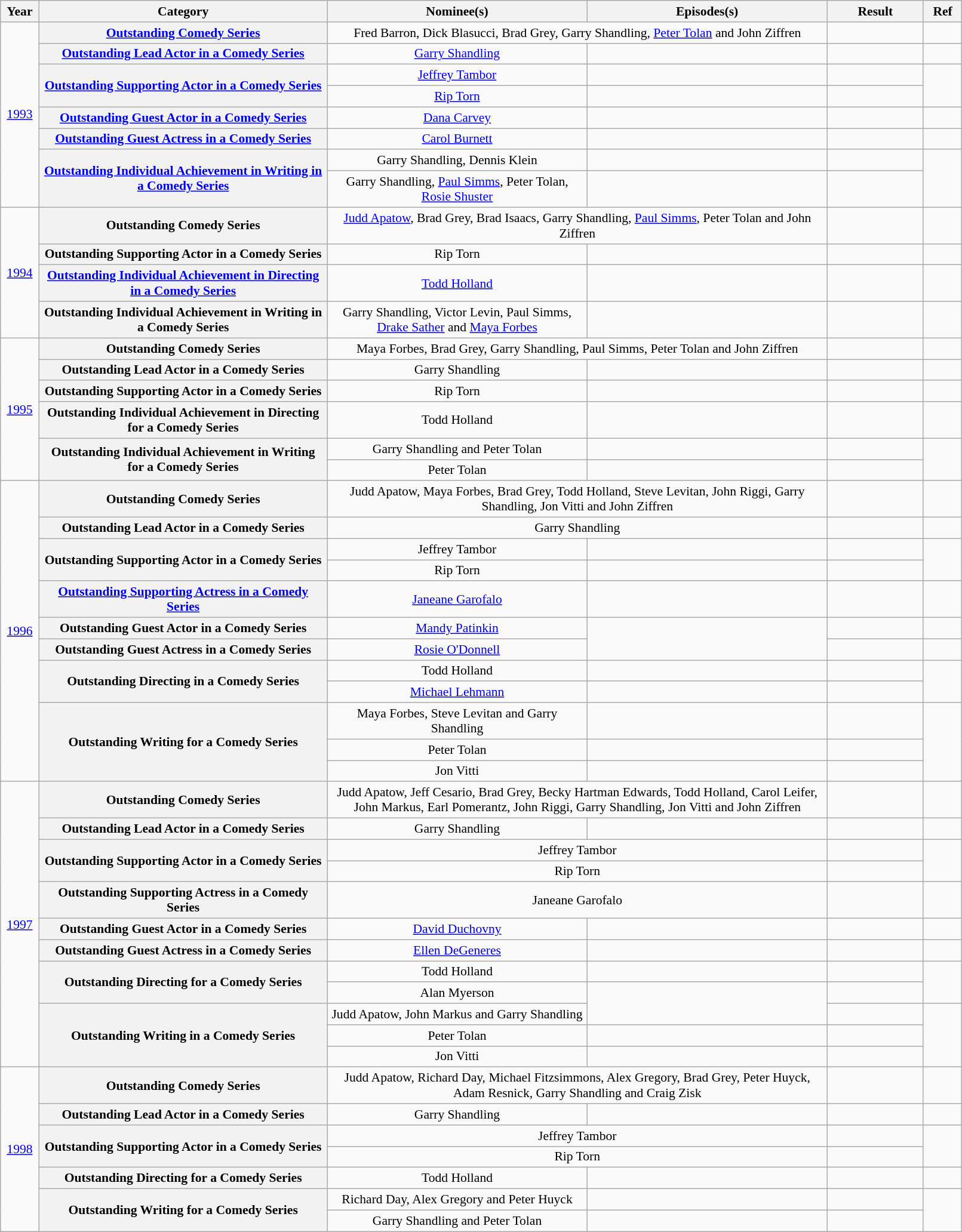<table class="wikitable plainrowheaders" style="font-size: 90%; text-align:center" width=85%>
<tr>
<th scope="col" width="4%">Year</th>
<th scope="col" width="30%">Category</th>
<th scope="col" width="27%">Nominee(s)</th>
<th scope="col" width="25%">Episodes(s)</th>
<th scope="col" width="10%">Result</th>
<th scope="col" width="4%">Ref</th>
</tr>
<tr>
<td rowspan="8"><a href='#'>1993</a></td>
<th scope="row" style="text-align:center"><a href='#'>Outstanding Comedy Series</a></th>
<td colspan="2">Fred Barron, Dick Blasucci, Brad Grey, Garry Shandling, <a href='#'>Peter Tolan</a> and John Ziffren</td>
<td></td>
<td></td>
</tr>
<tr>
<th scope="row" style="text-align:center"><a href='#'>Outstanding Lead Actor in a Comedy Series</a></th>
<td><a href='#'>Garry Shandling</a> </td>
<td></td>
<td></td>
<td></td>
</tr>
<tr>
<th scope="row" style="text-align:center" rowspan="2"><a href='#'>Outstanding Supporting Actor in a Comedy Series</a></th>
<td><a href='#'>Jeffrey Tambor</a> </td>
<td></td>
<td></td>
<td rowspan="2"></td>
</tr>
<tr>
<td><a href='#'>Rip Torn</a> </td>
<td></td>
<td></td>
</tr>
<tr>
<th scope="row" style="text-align:center"><a href='#'>Outstanding Guest Actor in a Comedy Series</a></th>
<td><a href='#'>Dana Carvey</a> </td>
<td></td>
<td></td>
<td></td>
</tr>
<tr>
<th scope="row" style="text-align:center"><a href='#'>Outstanding Guest Actress in a Comedy Series</a></th>
<td><a href='#'>Carol Burnett</a> </td>
<td></td>
<td></td>
<td></td>
</tr>
<tr>
<th scope="row" style="text-align:center" rowspan="2"><a href='#'>Outstanding Individual Achievement in Writing in a Comedy Series</a></th>
<td>Garry Shandling, Dennis Klein</td>
<td></td>
<td></td>
<td rowspan="2"></td>
</tr>
<tr>
<td>Garry Shandling, <a href='#'>Paul Simms</a>, Peter Tolan, <a href='#'>Rosie Shuster</a></td>
<td></td>
<td></td>
</tr>
<tr>
<td rowspan="4"><a href='#'>1994</a></td>
<th scope="row" style="text-align:center">Outstanding Comedy Series</th>
<td colspan="2"><a href='#'>Judd Apatow</a>, Brad Grey, Brad Isaacs, Garry Shandling, <a href='#'>Paul Simms</a>, Peter Tolan and John Ziffren</td>
<td></td>
<td></td>
</tr>
<tr>
<th scope="row" style="text-align:center">Outstanding Supporting Actor in a Comedy Series</th>
<td>Rip Torn </td>
<td></td>
<td></td>
<td></td>
</tr>
<tr>
<th scope="row" style="text-align:center"><a href='#'>Outstanding Individual Achievement in Directing in a Comedy Series</a></th>
<td><a href='#'>Todd Holland</a></td>
<td></td>
<td></td>
<td></td>
</tr>
<tr>
<th scope="row" style="text-align:center">Outstanding Individual Achievement in Writing in a Comedy Series</th>
<td>Garry Shandling, Victor Levin, Paul Simms, <a href='#'>Drake Sather</a> and <a href='#'>Maya Forbes</a></td>
<td></td>
<td></td>
<td></td>
</tr>
<tr>
<td rowspan="6"><a href='#'>1995</a></td>
<th scope="row" style="text-align:center">Outstanding Comedy Series</th>
<td colspan="2">Maya Forbes, Brad Grey, Garry Shandling, Paul Simms, Peter Tolan and John Ziffren</td>
<td></td>
<td></td>
</tr>
<tr>
<th scope="row" style="text-align:center">Outstanding Lead Actor in a Comedy Series</th>
<td>Garry Shandling </td>
<td></td>
<td></td>
<td></td>
</tr>
<tr>
<th scope="row" style="text-align:center">Outstanding Supporting Actor in a Comedy Series</th>
<td>Rip Torn </td>
<td></td>
<td></td>
<td></td>
</tr>
<tr>
<th scope="row" style="text-align:center">Outstanding Individual Achievement in Directing for a Comedy Series</th>
<td>Todd Holland</td>
<td></td>
<td></td>
<td></td>
</tr>
<tr>
<th scope="row" style="text-align:center" rowspan="2">Outstanding Individual Achievement in Writing for a Comedy Series</th>
<td>Garry Shandling and Peter Tolan</td>
<td></td>
<td></td>
<td rowspan="2"></td>
</tr>
<tr>
<td>Peter Tolan</td>
<td></td>
<td></td>
</tr>
<tr>
<td rowspan="12"><a href='#'>1996</a></td>
<th scope="row" style="text-align:center">Outstanding Comedy Series</th>
<td colspan="2">Judd Apatow, Maya Forbes, Brad Grey, Todd Holland, Steve Levitan, John Riggi, Garry Shandling, Jon Vitti and John Ziffren</td>
<td></td>
<td></td>
</tr>
<tr>
<th scope="row" style="text-align:center">Outstanding Lead Actor in a Comedy Series</th>
<td colspan="2">Garry Shandling </td>
<td></td>
<td></td>
</tr>
<tr>
<th scope="row" style="text-align:center" rowspan="2">Outstanding Supporting Actor in a Comedy Series</th>
<td>Jeffrey Tambor </td>
<td></td>
<td></td>
<td rowspan="2"></td>
</tr>
<tr>
<td>Rip Torn </td>
<td></td>
<td></td>
</tr>
<tr>
<th scope="row" style="text-align:center"><a href='#'>Outstanding Supporting Actress in a Comedy Series</a></th>
<td><a href='#'>Janeane Garofalo</a> </td>
<td></td>
<td></td>
<td></td>
</tr>
<tr>
<th scope="row" style="text-align:center">Outstanding Guest Actor in a Comedy Series</th>
<td><a href='#'>Mandy Patinkin</a> </td>
<td rowspan="2"></td>
<td></td>
<td></td>
</tr>
<tr>
<th scope="row" style="text-align:center">Outstanding Guest Actress in a Comedy Series</th>
<td><a href='#'>Rosie O'Donnell</a> </td>
<td></td>
<td></td>
</tr>
<tr>
<th scope="row" style="text-align:center" rowspan="2">Outstanding Directing in a Comedy Series</th>
<td>Todd Holland</td>
<td></td>
<td></td>
<td rowspan="2"></td>
</tr>
<tr>
<td><a href='#'>Michael Lehmann</a></td>
<td></td>
<td></td>
</tr>
<tr>
<th scope="row" style="text-align:center" rowspan="3">Outstanding Writing for a Comedy Series</th>
<td>Maya Forbes, Steve Levitan and Garry Shandling</td>
<td></td>
<td></td>
<td rowspan="3"></td>
</tr>
<tr>
<td>Peter Tolan</td>
<td></td>
<td></td>
</tr>
<tr>
<td>Jon Vitti</td>
<td></td>
<td></td>
</tr>
<tr>
<td rowspan="12"><a href='#'>1997</a></td>
<th scope="row" style="text-align:center">Outstanding Comedy Series</th>
<td colspan="2">Judd Apatow, Jeff Cesario, Brad Grey, Becky Hartman Edwards, Todd Holland, Carol Leifer, John Markus, Earl Pomerantz, John Riggi, Garry Shandling, Jon Vitti and John Ziffren</td>
<td></td>
<td></td>
</tr>
<tr>
<th scope="row" style="text-align:center">Outstanding Lead Actor in a Comedy Series</th>
<td>Garry Shandling </td>
<td></td>
<td></td>
<td></td>
</tr>
<tr>
<th scope="row" style="text-align:center" rowspan="2">Outstanding Supporting Actor in a Comedy Series</th>
<td colspan="2">Jeffrey Tambor </td>
<td></td>
<td rowspan="2"></td>
</tr>
<tr>
<td colspan="2">Rip Torn </td>
<td></td>
</tr>
<tr>
<th scope="row" style="text-align:center">Outstanding Supporting Actress in a Comedy Series</th>
<td colspan="2">Janeane Garofalo </td>
<td></td>
<td></td>
</tr>
<tr>
<th scope="row" style="text-align:center">Outstanding Guest Actor in a Comedy Series</th>
<td><a href='#'>David Duchovny</a> </td>
<td></td>
<td></td>
<td></td>
</tr>
<tr>
<th scope="row" style="text-align:center">Outstanding Guest Actress in a Comedy Series</th>
<td><a href='#'>Ellen DeGeneres</a> </td>
<td></td>
<td></td>
<td></td>
</tr>
<tr>
<th scope="row" style="text-align:center" rowspan="2">Outstanding Directing for a Comedy Series</th>
<td>Todd Holland</td>
<td></td>
<td></td>
<td rowspan="2"></td>
</tr>
<tr>
<td>Alan Myerson</td>
<td rowspan="2"></td>
<td></td>
</tr>
<tr>
<th scope="row" style="text-align:center" rowspan="3">Outstanding Writing in a Comedy Series</th>
<td>Judd Apatow, John Markus and Garry Shandling</td>
<td></td>
<td rowspan="3"></td>
</tr>
<tr>
<td>Peter Tolan</td>
<td></td>
<td></td>
</tr>
<tr>
<td>Jon Vitti</td>
<td></td>
<td></td>
</tr>
<tr>
<td rowspan="7"><a href='#'>1998</a></td>
<th scope="row" style="text-align:center">Outstanding Comedy Series</th>
<td colspan="2">Judd Apatow, Richard Day, Michael Fitzsimmons, Alex Gregory, Brad Grey, Peter Huyck, Adam Resnick, Garry Shandling and Craig Zisk</td>
<td></td>
<td></td>
</tr>
<tr>
<th scope="row" style="text-align:center">Outstanding Lead Actor in a Comedy Series</th>
<td>Garry Shandling </td>
<td></td>
<td></td>
<td></td>
</tr>
<tr>
<th scope="row" style="text-align:center" rowspan="2">Outstanding Supporting Actor in a Comedy Series</th>
<td colspan="2">Jeffrey Tambor </td>
<td></td>
<td rowspan="2"></td>
</tr>
<tr>
<td colspan="2">Rip Torn </td>
<td></td>
</tr>
<tr>
<th scope="row" style="text-align:center">Outstanding Directing for a Comedy Series</th>
<td>Todd Holland</td>
<td></td>
<td></td>
<td></td>
</tr>
<tr>
<th scope="row" style="text-align:center" rowspan="2">Outstanding Writing for a Comedy Series</th>
<td>Richard Day, Alex Gregory and Peter Huyck</td>
<td></td>
<td></td>
<td rowspan="2"></td>
</tr>
<tr>
<td>Garry Shandling and Peter Tolan</td>
<td></td>
<td></td>
</tr>
</table>
